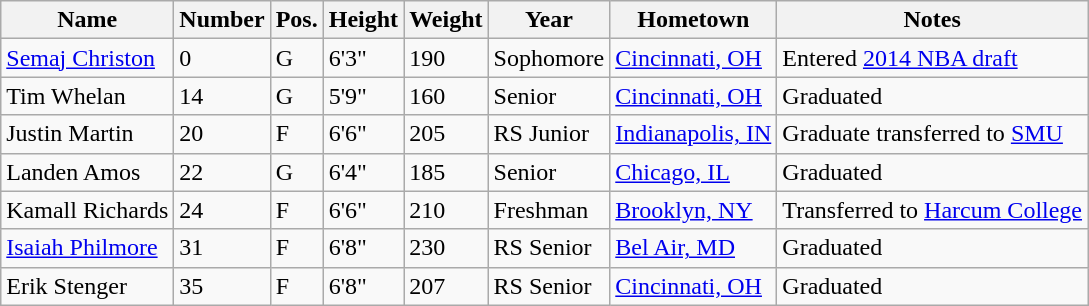<table class="wikitable sortable" border="1">
<tr>
<th>Name</th>
<th>Number</th>
<th>Pos.</th>
<th>Height</th>
<th>Weight</th>
<th>Year</th>
<th>Hometown</th>
<th class="unsortable">Notes</th>
</tr>
<tr>
<td><a href='#'>Semaj Christon</a></td>
<td>0</td>
<td>G</td>
<td>6'3"</td>
<td>190</td>
<td>Sophomore</td>
<td><a href='#'>Cincinnati, OH</a></td>
<td>Entered <a href='#'>2014 NBA draft</a></td>
</tr>
<tr>
<td>Tim Whelan</td>
<td>14</td>
<td>G</td>
<td>5'9"</td>
<td>160</td>
<td>Senior</td>
<td><a href='#'>Cincinnati, OH</a></td>
<td>Graduated</td>
</tr>
<tr>
<td>Justin Martin</td>
<td>20</td>
<td>F</td>
<td>6'6"</td>
<td>205</td>
<td>RS Junior</td>
<td><a href='#'>Indianapolis, IN</a></td>
<td>Graduate transferred to <a href='#'>SMU</a></td>
</tr>
<tr>
<td>Landen Amos</td>
<td>22</td>
<td>G</td>
<td>6'4"</td>
<td>185</td>
<td>Senior</td>
<td><a href='#'>Chicago, IL</a></td>
<td>Graduated</td>
</tr>
<tr>
<td>Kamall Richards</td>
<td>24</td>
<td>F</td>
<td>6'6"</td>
<td>210</td>
<td>Freshman</td>
<td><a href='#'>Brooklyn, NY</a></td>
<td>Transferred to <a href='#'>Harcum College</a></td>
</tr>
<tr>
<td><a href='#'>Isaiah Philmore</a></td>
<td>31</td>
<td>F</td>
<td>6'8"</td>
<td>230</td>
<td>RS Senior</td>
<td><a href='#'>Bel Air, MD</a></td>
<td>Graduated</td>
</tr>
<tr>
<td>Erik Stenger</td>
<td>35</td>
<td>F</td>
<td>6'8"</td>
<td>207</td>
<td>RS Senior</td>
<td><a href='#'>Cincinnati, OH</a></td>
<td>Graduated</td>
</tr>
</table>
